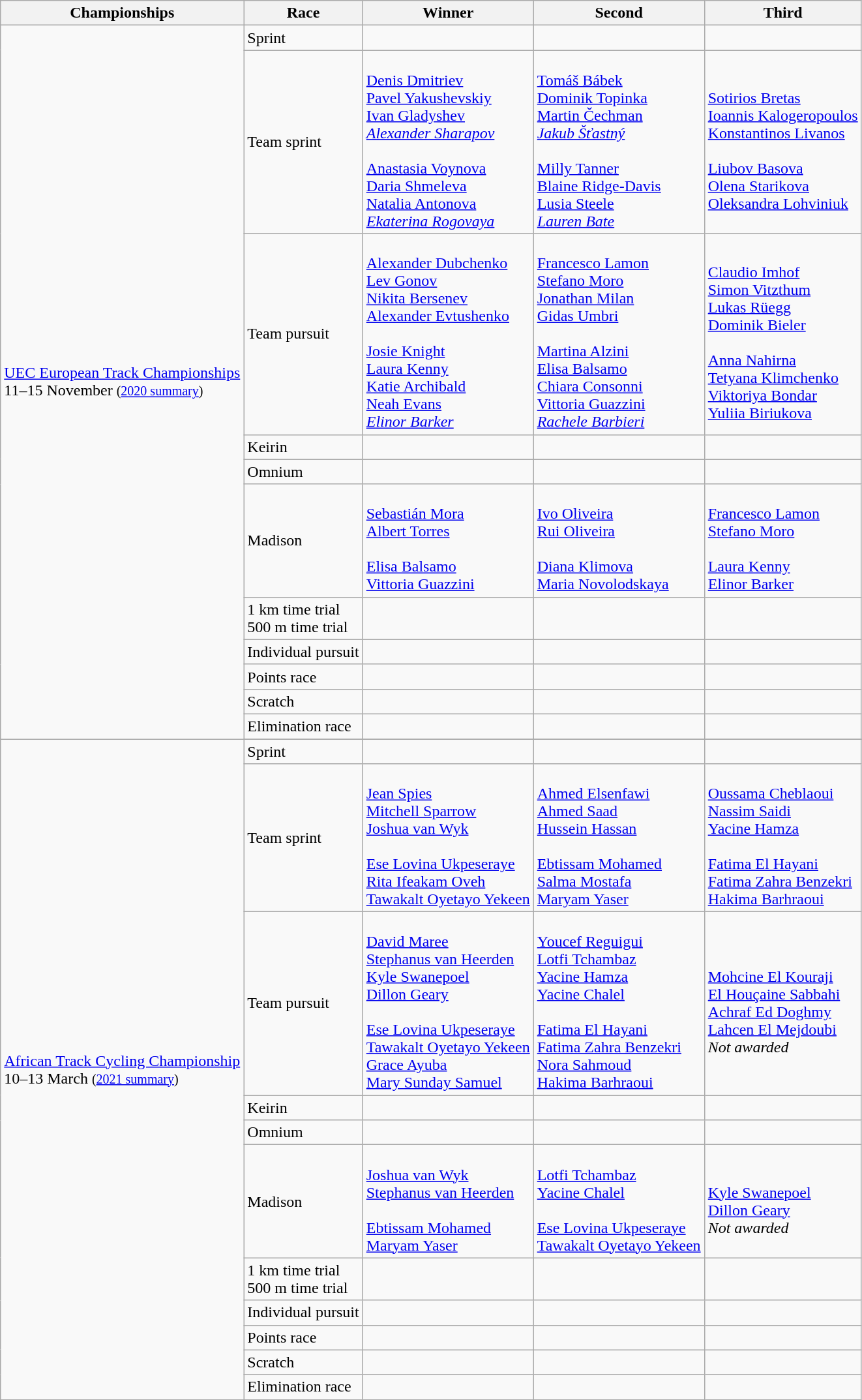<table class="wikitable sortable">
<tr>
<th>Championships</th>
<th>Race</th>
<th>Winner</th>
<th>Second</th>
<th>Third</th>
</tr>
<tr>
<td rowspan=11><a href='#'>UEC European Track Championships</a><br> 11–15 November <small>(<a href='#'>2020 summary</a>)</small></td>
<td>Sprint</td>
<td><br></td>
<td><br></td>
<td><br></td>
</tr>
<tr>
<td>Team sprint</td>
<td><br><a href='#'>Denis Dmitriev</a><br><a href='#'>Pavel Yakushevskiy</a><br><a href='#'>Ivan Gladyshev</a><br><em><a href='#'>Alexander Sharapov</a></em><br><br><a href='#'>Anastasia Voynova</a><br><a href='#'>Daria Shmeleva</a><br><a href='#'>Natalia Antonova</a><br><em><a href='#'>Ekaterina Rogovaya</a></em></td>
<td><br><a href='#'>Tomáš Bábek</a><br><a href='#'>Dominik Topinka</a><br><a href='#'>Martin Čechman</a><br><em><a href='#'>Jakub Šťastný</a></em><br><br><a href='#'>Milly Tanner</a><br><a href='#'>Blaine Ridge-Davis</a><br><a href='#'>Lusia Steele</a><br><em><a href='#'>Lauren Bate</a></em></td>
<td><br><a href='#'>Sotirios Bretas</a><br><a href='#'>Ioannis Kalogeropoulos</a><br><a href='#'>Konstantinos Livanos</a><br><br><a href='#'>Liubov Basova</a><br><a href='#'>Olena Starikova</a><br><a href='#'>Oleksandra Lohviniuk</a></td>
</tr>
<tr>
<td>Team pursuit</td>
<td><br><a href='#'>Alexander Dubchenko</a><br><a href='#'>Lev Gonov</a><br><a href='#'>Nikita Bersenev</a><br><a href='#'>Alexander Evtushenko</a><br><br><a href='#'>Josie Knight</a><br><a href='#'>Laura Kenny</a><br><a href='#'>Katie Archibald</a><br><a href='#'>Neah Evans</a><br><em><a href='#'>Elinor Barker</a></em></td>
<td><br><a href='#'>Francesco Lamon</a><br><a href='#'>Stefano Moro</a><br><a href='#'>Jonathan Milan</a><br><a href='#'>Gidas Umbri</a><br><br><a href='#'>Martina Alzini</a><br><a href='#'>Elisa Balsamo</a><br><a href='#'>Chiara Consonni</a><br><a href='#'>Vittoria Guazzini</a><br><em><a href='#'>Rachele Barbieri</a></em></td>
<td><br><a href='#'>Claudio Imhof</a><br><a href='#'>Simon Vitzthum</a><br><a href='#'>Lukas Rüegg</a><br><a href='#'>Dominik Bieler</a><br><br><a href='#'>Anna Nahirna</a><br><a href='#'>Tetyana Klimchenko</a><br><a href='#'>Viktoriya Bondar</a><br><a href='#'>Yuliia Biriukova</a></td>
</tr>
<tr>
<td>Keirin</td>
<td><br></td>
<td><br></td>
<td><br></td>
</tr>
<tr>
<td>Omnium</td>
<td><br></td>
<td><br></td>
<td><br></td>
</tr>
<tr>
<td>Madison</td>
<td><br><a href='#'>Sebastián Mora</a><br><a href='#'>Albert Torres</a><br><br><a href='#'>Elisa Balsamo</a><br><a href='#'>Vittoria Guazzini</a></td>
<td><br><a href='#'>Ivo Oliveira</a><br><a href='#'>Rui Oliveira</a><br><br><a href='#'>Diana Klimova</a><br><a href='#'>Maria Novolodskaya</a></td>
<td><br><a href='#'>Francesco Lamon</a><br><a href='#'>Stefano Moro</a><br><br><a href='#'>Laura Kenny</a><br><a href='#'>Elinor Barker</a></td>
</tr>
<tr>
<td>1 km time trial<br>500 m time trial</td>
<td><br></td>
<td><br></td>
<td><br></td>
</tr>
<tr>
<td>Individual pursuit</td>
<td><br></td>
<td><br></td>
<td><br></td>
</tr>
<tr>
<td>Points race</td>
<td><br></td>
<td><br></td>
<td><br></td>
</tr>
<tr>
<td>Scratch</td>
<td><br></td>
<td><br></td>
<td><br></td>
</tr>
<tr>
<td>Elimination race</td>
<td><br></td>
<td><br></td>
<td><br></td>
</tr>
<tr>
<td rowspan=22><a href='#'>African Track Cycling Championship</a><br> 10–13 March <small>(<a href='#'>2021 summary</a>)</small></td>
</tr>
<tr>
<td>Sprint</td>
<td><br></td>
<td><br></td>
<td><br></td>
</tr>
<tr>
<td>Team sprint</td>
<td><br><a href='#'>Jean Spies</a><br><a href='#'>Mitchell Sparrow</a><br><a href='#'>Joshua van Wyk</a><br><br><a href='#'>Ese Lovina Ukpeseraye</a><br><a href='#'>Rita Ifeakam Oveh</a><br><a href='#'>Tawakalt Oyetayo Yekeen</a></td>
<td><br><a href='#'>Ahmed Elsenfawi</a><br><a href='#'>Ahmed Saad</a><br><a href='#'>Hussein Hassan</a><br><br><a href='#'>Ebtissam Mohamed</a><br><a href='#'>Salma Mostafa</a><br><a href='#'>Maryam Yaser</a></td>
<td><br><a href='#'>Oussama Cheblaoui</a><br><a href='#'>Nassim Saidi</a><br><a href='#'>Yacine Hamza</a><br><br><a href='#'>Fatima El Hayani</a><br><a href='#'>Fatima Zahra Benzekri</a><br><a href='#'>Hakima Barhraoui</a></td>
</tr>
<tr>
<td>Team pursuit</td>
<td><br><a href='#'>David Maree</a><br><a href='#'>Stephanus van Heerden</a><br><a href='#'>Kyle Swanepoel</a><br><a href='#'>Dillon Geary</a><br><br><a href='#'>Ese Lovina Ukpeseraye</a><br><a href='#'>Tawakalt Oyetayo Yekeen</a><br><a href='#'>Grace Ayuba</a><br><a href='#'>Mary Sunday Samuel</a></td>
<td><br><a href='#'>Youcef Reguigui</a><br><a href='#'>Lotfi Tchambaz</a><br><a href='#'>Yacine Hamza</a><br><a href='#'>Yacine Chalel</a><br><br><a href='#'>Fatima El Hayani</a><br><a href='#'>Fatima Zahra Benzekri</a><br><a href='#'>Nora Sahmoud</a><br><a href='#'>Hakima Barhraoui</a></td>
<td><br><a href='#'>Mohcine El Kouraji</a><br><a href='#'>El Houçaine Sabbahi</a><br><a href='#'>Achraf Ed Doghmy</a><br><a href='#'>Lahcen El Mejdoubi</a><br><em>Not awarded</em></td>
</tr>
<tr>
<td>Keirin</td>
<td><br></td>
<td><br></td>
<td><br></td>
</tr>
<tr>
<td>Omnium</td>
<td><br></td>
<td><br></td>
<td><br></td>
</tr>
<tr>
<td>Madison</td>
<td><br><a href='#'>Joshua van Wyk</a><br><a href='#'>Stephanus van Heerden</a><br><br><a href='#'>Ebtissam Mohamed</a><br><a href='#'>Maryam Yaser</a></td>
<td><br><a href='#'>Lotfi Tchambaz</a><br><a href='#'>Yacine Chalel</a><br><br><a href='#'>Ese Lovina Ukpeseraye</a><br><a href='#'>Tawakalt Oyetayo Yekeen</a></td>
<td><br><a href='#'>Kyle Swanepoel</a><br><a href='#'>Dillon Geary</a><br><em>Not awarded</em></td>
</tr>
<tr>
<td>1 km time trial<br>500 m time trial</td>
<td><br></td>
<td><br></td>
<td><br></td>
</tr>
<tr>
<td>Individual pursuit</td>
<td><br></td>
<td><br></td>
<td><br></td>
</tr>
<tr>
<td>Points race</td>
<td><br></td>
<td><br></td>
<td><br></td>
</tr>
<tr>
<td>Scratch</td>
<td><br></td>
<td><br></td>
<td><br></td>
</tr>
<tr>
<td>Elimination race</td>
<td><br></td>
<td><br></td>
<td><br></td>
</tr>
</table>
